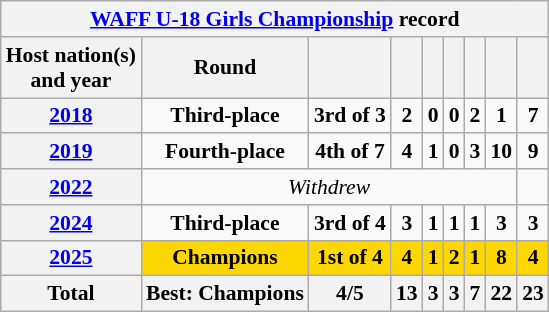<table class="wikitable" style="font-size:90%; text-align:center;">
<tr>
<th colspan="9"><a href='#'>WAFF U-18 Girls Championship</a> record</th>
</tr>
<tr>
<th scope="col">Host nation(s)<br>and year</th>
<th scope="col">Round</th>
<th scope="col"></th>
<th scope="col"></th>
<th scope="col"></th>
<th scope="col"></th>
<th scope="col"></th>
<th scope="col"></th>
<th scope="col"></th>
</tr>
<tr>
<th scope="row"> <a href='#'>2018</a></th>
<td><strong>Third-place</strong></td>
<td><strong>3rd of 3</strong></td>
<td><strong>2</strong></td>
<td><strong>0</strong></td>
<td><strong>0</strong></td>
<td><strong>2</strong></td>
<td><strong>1</strong></td>
<td><strong>7</strong></td>
</tr>
<tr>
<th scope="row"> <a href='#'>2019</a></th>
<td><strong>Fourth-place</strong></td>
<td><strong>4th of 7</strong></td>
<td><strong>4</strong></td>
<td><strong>1</strong></td>
<td><strong>0</strong></td>
<td><strong>3</strong></td>
<td><strong>10</strong></td>
<td><strong>9</strong></td>
</tr>
<tr>
<th scope="row"> <a href='#'>2022</a></th>
<td colspan="7"><em>Withdrew</em></td>
</tr>
<tr>
<th scope="row"> <a href='#'>2024</a></th>
<td><strong>Third-place</strong></td>
<td><strong>3rd of 4</strong></td>
<td><strong>3</strong></td>
<td><strong>1</strong></td>
<td><strong>1</strong></td>
<td><strong>1</strong></td>
<td><strong>3</strong></td>
<td><strong>3</strong></td>
</tr>
<tr bgcolor="gold">
<th scope="row"> <a href='#'>2025</a></th>
<td><strong>Champions</strong></td>
<td><strong>1st of 4</strong></td>
<td><strong>4</strong></td>
<td><strong>1</strong></td>
<td><strong>2</strong></td>
<td><strong>1</strong></td>
<td><strong>8</strong></td>
<td><strong>4</strong></td>
</tr>
<tr>
<th>Total</th>
<th>Best: Champions</th>
<th>4/5</th>
<th>13</th>
<th>3</th>
<th>3</th>
<th>7</th>
<th>22</th>
<th>23</th>
</tr>
</table>
